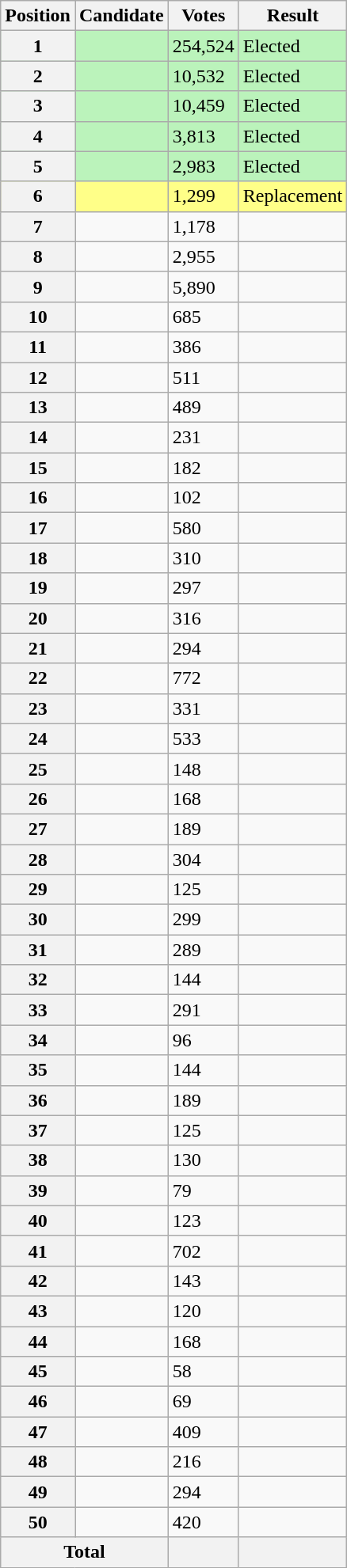<table class="wikitable sortable col3right">
<tr>
<th scope="col">Position</th>
<th scope="col">Candidate</th>
<th scope="col">Votes</th>
<th scope="col">Result</th>
</tr>
<tr bgcolor=bbf3bb>
<th scope="row">1</th>
<td></td>
<td>254,524</td>
<td>Elected</td>
</tr>
<tr bgcolor=bbf3bb>
<th scope="row">2</th>
<td></td>
<td>10,532</td>
<td>Elected</td>
</tr>
<tr bgcolor=bbf3bb>
<th scope="row">3</th>
<td></td>
<td>10,459</td>
<td>Elected</td>
</tr>
<tr bgcolor=bbf3bb>
<th scope="row">4</th>
<td></td>
<td>3,813</td>
<td>Elected</td>
</tr>
<tr bgcolor=bbf3bb>
<th scope="row">5</th>
<td></td>
<td>2,983</td>
<td>Elected</td>
</tr>
<tr bgcolor=#FF8>
<th scope="row">6</th>
<td></td>
<td>1,299</td>
<td>Replacement</td>
</tr>
<tr>
<th scope="row">7</th>
<td></td>
<td>1,178</td>
<td></td>
</tr>
<tr>
<th scope="row">8</th>
<td></td>
<td>2,955</td>
<td></td>
</tr>
<tr>
<th scope="row">9</th>
<td></td>
<td>5,890</td>
<td></td>
</tr>
<tr>
<th scope="row">10</th>
<td></td>
<td>685</td>
<td></td>
</tr>
<tr>
<th scope="row">11</th>
<td></td>
<td>386</td>
<td></td>
</tr>
<tr>
<th scope="row">12</th>
<td></td>
<td>511</td>
<td></td>
</tr>
<tr>
<th scope="row">13</th>
<td></td>
<td>489</td>
<td></td>
</tr>
<tr>
<th scope="row">14</th>
<td></td>
<td>231</td>
<td></td>
</tr>
<tr>
<th scope="row">15</th>
<td></td>
<td>182</td>
<td></td>
</tr>
<tr>
<th scope="row">16</th>
<td></td>
<td>102</td>
<td></td>
</tr>
<tr>
<th scope="row">17</th>
<td></td>
<td>580</td>
<td></td>
</tr>
<tr>
<th scope="row">18</th>
<td></td>
<td>310</td>
<td></td>
</tr>
<tr>
<th scope="row">19</th>
<td></td>
<td>297</td>
<td></td>
</tr>
<tr>
<th scope="row">20</th>
<td></td>
<td>316</td>
<td></td>
</tr>
<tr>
<th scope="row">21</th>
<td></td>
<td>294</td>
<td></td>
</tr>
<tr>
<th scope="row">22</th>
<td></td>
<td>772</td>
<td></td>
</tr>
<tr>
<th scope="row">23</th>
<td></td>
<td>331</td>
<td></td>
</tr>
<tr>
<th scope="row">24</th>
<td></td>
<td>533</td>
<td></td>
</tr>
<tr>
<th scope="row">25</th>
<td></td>
<td>148</td>
<td></td>
</tr>
<tr>
<th scope="row">26</th>
<td></td>
<td>168</td>
<td></td>
</tr>
<tr>
<th scope="row">27</th>
<td></td>
<td>189</td>
<td></td>
</tr>
<tr>
<th scope="row">28</th>
<td></td>
<td>304</td>
<td></td>
</tr>
<tr>
<th scope="row">29</th>
<td></td>
<td>125</td>
<td></td>
</tr>
<tr>
<th scope="row">30</th>
<td></td>
<td>299</td>
<td></td>
</tr>
<tr>
<th scope="row">31</th>
<td></td>
<td>289</td>
<td></td>
</tr>
<tr>
<th scope="row">32</th>
<td></td>
<td>144</td>
<td></td>
</tr>
<tr>
<th scope="row">33</th>
<td></td>
<td>291</td>
<td></td>
</tr>
<tr>
<th scope="row">34</th>
<td></td>
<td>96</td>
<td></td>
</tr>
<tr>
<th scope="row">35</th>
<td></td>
<td>144</td>
<td></td>
</tr>
<tr>
<th scope="row">36</th>
<td></td>
<td>189</td>
<td></td>
</tr>
<tr>
<th scope="row">37</th>
<td></td>
<td>125</td>
<td></td>
</tr>
<tr>
<th scope="row">38</th>
<td></td>
<td>130</td>
<td></td>
</tr>
<tr>
<th scope="row">39</th>
<td></td>
<td>79</td>
<td></td>
</tr>
<tr>
<th scope="row">40</th>
<td></td>
<td>123</td>
<td></td>
</tr>
<tr>
<th scope="row">41</th>
<td></td>
<td>702</td>
<td></td>
</tr>
<tr>
<th scope="row">42</th>
<td></td>
<td>143</td>
<td></td>
</tr>
<tr>
<th scope="row">43</th>
<td></td>
<td>120</td>
<td></td>
</tr>
<tr>
<th scope="row">44</th>
<td></td>
<td>168</td>
<td></td>
</tr>
<tr>
<th scope="row">45</th>
<td></td>
<td>58</td>
<td></td>
</tr>
<tr>
<th scope="row">46</th>
<td></td>
<td>69</td>
<td></td>
</tr>
<tr>
<th scope="row">47</th>
<td></td>
<td>409</td>
<td></td>
</tr>
<tr>
<th scope="row">48</th>
<td></td>
<td>216</td>
<td></td>
</tr>
<tr>
<th scope="row">49</th>
<td></td>
<td>294</td>
<td></td>
</tr>
<tr>
<th scope="row">50</th>
<td></td>
<td>420</td>
<td></td>
</tr>
<tr class="sortbottom">
<th scope="row" colspan="2">Total</th>
<th></th>
<th></th>
</tr>
</table>
